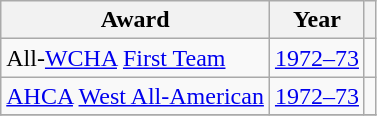<table class="wikitable">
<tr>
<th>Award</th>
<th>Year</th>
<th></th>
</tr>
<tr>
<td>All-<a href='#'>WCHA</a> <a href='#'>First Team</a></td>
<td><a href='#'>1972–73</a></td>
<td></td>
</tr>
<tr>
<td><a href='#'>AHCA</a> <a href='#'>West All-American</a></td>
<td><a href='#'>1972–73</a></td>
<td></td>
</tr>
<tr>
</tr>
</table>
